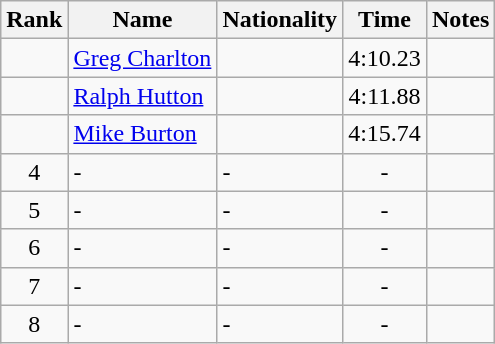<table class="wikitable sortable" style="text-align:center">
<tr>
<th>Rank</th>
<th>Name</th>
<th>Nationality</th>
<th>Time</th>
<th>Notes</th>
</tr>
<tr>
<td></td>
<td align=left><a href='#'>Greg Charlton</a></td>
<td align=left></td>
<td>4:10.23</td>
<td></td>
</tr>
<tr>
<td></td>
<td align=left><a href='#'>Ralph Hutton</a></td>
<td align=left></td>
<td>4:11.88</td>
<td></td>
</tr>
<tr>
<td></td>
<td align=left><a href='#'>Mike Burton</a></td>
<td align=left></td>
<td>4:15.74</td>
<td></td>
</tr>
<tr>
<td>4</td>
<td align=left>-</td>
<td align=left>-</td>
<td>-</td>
<td></td>
</tr>
<tr>
<td>5</td>
<td align=left>-</td>
<td align=left>-</td>
<td>-</td>
<td></td>
</tr>
<tr>
<td>6</td>
<td align=left>-</td>
<td align=left>-</td>
<td>-</td>
<td></td>
</tr>
<tr>
<td>7</td>
<td align=left>-</td>
<td align=left>-</td>
<td>-</td>
<td></td>
</tr>
<tr>
<td>8</td>
<td align=left>-</td>
<td align=left>-</td>
<td>-</td>
<td></td>
</tr>
</table>
